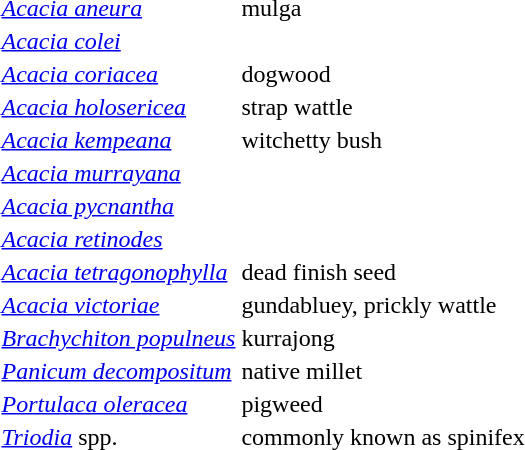<table>
<tr>
<td><em><a href='#'>Acacia aneura</a></em></td>
<td>mulga</td>
</tr>
<tr>
<td><em><a href='#'>Acacia colei</a></em></td>
<td></td>
</tr>
<tr>
<td><em><a href='#'>Acacia coriacea</a></em></td>
<td>dogwood</td>
</tr>
<tr>
<td><em><a href='#'>Acacia holosericea</a></em></td>
<td>strap wattle</td>
</tr>
<tr>
<td><em><a href='#'>Acacia kempeana</a></em></td>
<td>witchetty bush</td>
</tr>
<tr>
<td><em><a href='#'>Acacia murrayana</a></em></td>
<td></td>
</tr>
<tr>
<td><em><a href='#'>Acacia pycnantha</a></em></td>
<td></td>
</tr>
<tr>
<td><em><a href='#'>Acacia retinodes</a></em></td>
<td></td>
</tr>
<tr>
<td><em><a href='#'>Acacia tetragonophylla</a></em></td>
<td>dead finish seed</td>
</tr>
<tr>
<td><em><a href='#'>Acacia victoriae</a></em></td>
<td>gundabluey, prickly wattle</td>
</tr>
<tr>
<td><em><a href='#'>Brachychiton populneus</a></em></td>
<td>kurrajong</td>
</tr>
<tr>
<td><em><a href='#'>Panicum decompositum</a></em></td>
<td>native millet</td>
</tr>
<tr>
<td><em><a href='#'>Portulaca oleracea</a></em></td>
<td>pigweed</td>
</tr>
<tr>
<td><em><a href='#'>Triodia</a></em> spp.</td>
<td>commonly known as spinifex</td>
</tr>
</table>
